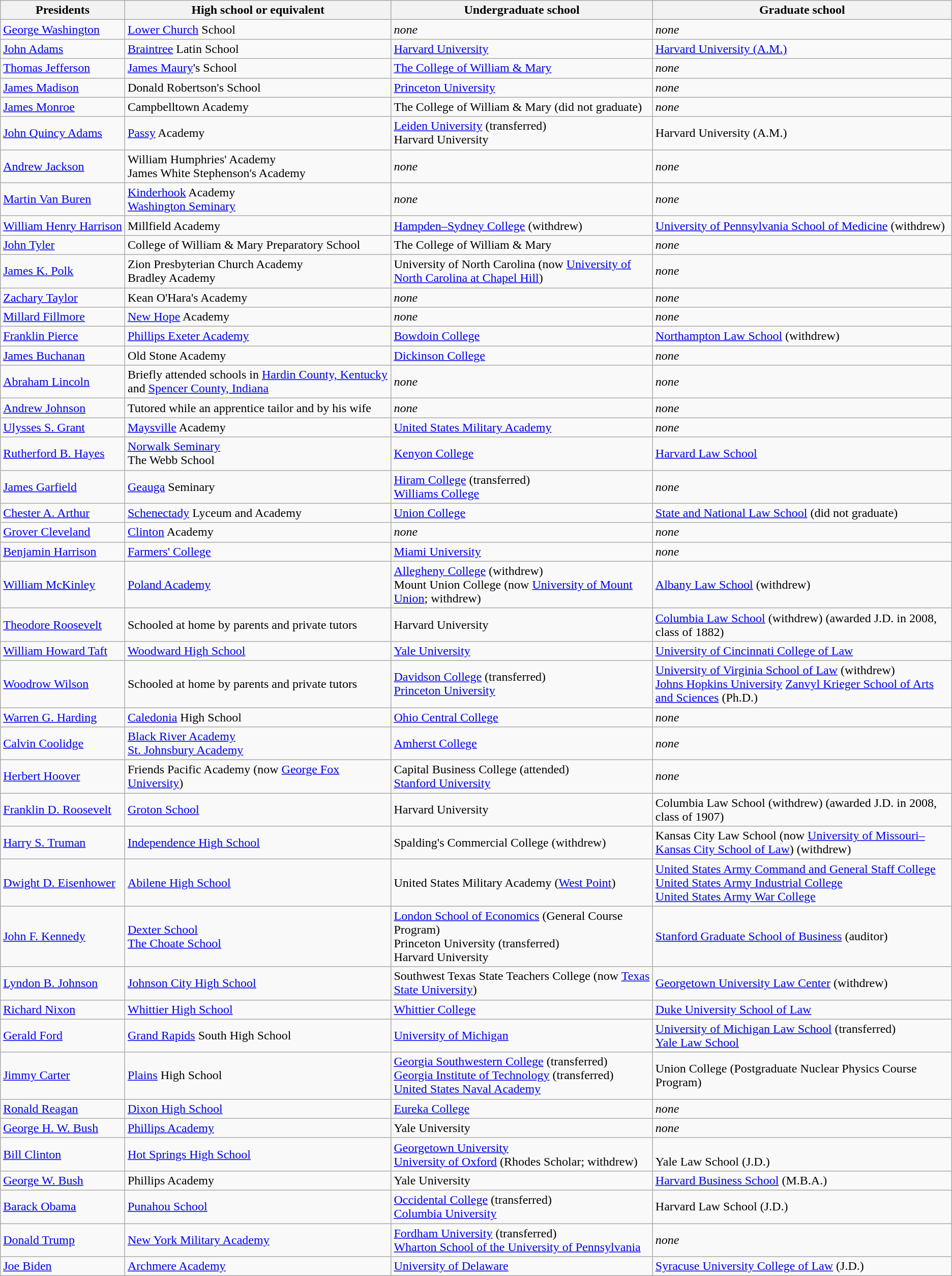<table class="wikitable sortable">
<tr>
<th>Presidents</th>
<th>High school or equivalent</th>
<th>Undergraduate school</th>
<th>Graduate school</th>
</tr>
<tr>
<td nowrap><a href='#'>George Washington</a></td>
<td><a href='#'>Lower Church</a> School</td>
<td><em>none</em></td>
<td><em>none</em></td>
</tr>
<tr>
<td nowrap><a href='#'>John Adams</a></td>
<td><a href='#'>Braintree</a> Latin School</td>
<td><a href='#'>Harvard University</a></td>
<td><a href='#'>Harvard University (A.M.)</a></td>
</tr>
<tr>
<td nowrap><a href='#'>Thomas Jefferson</a></td>
<td><a href='#'>James Maury</a>'s School</td>
<td><a href='#'>The College of William & Mary</a></td>
<td><em>none</em></td>
</tr>
<tr>
<td nowrap><a href='#'>James Madison</a></td>
<td>Donald Robertson's School</td>
<td><a href='#'>Princeton University</a></td>
<td><em>none</em></td>
</tr>
<tr>
<td nowrap><a href='#'>James Monroe</a></td>
<td>Campbelltown Academy</td>
<td>The College of William & Mary (did not graduate)</td>
<td><em>none</em></td>
</tr>
<tr>
<td nowrap><a href='#'>John Quincy Adams</a></td>
<td><a href='#'>Passy</a> Academy</td>
<td><a href='#'>Leiden University</a> (transferred)<br>Harvard University</td>
<td>Harvard University (A.M.)</td>
</tr>
<tr>
<td nowrap><a href='#'>Andrew Jackson</a></td>
<td>William Humphries' Academy<br>James White Stephenson's Academy</td>
<td><em>none</em></td>
<td><em>none</em></td>
</tr>
<tr>
<td nowrap><a href='#'>Martin Van Buren</a></td>
<td><a href='#'>Kinderhook</a> Academy<br><a href='#'>Washington Seminary</a></td>
<td><em>none</em></td>
<td><em>none</em></td>
</tr>
<tr>
<td nowrap><a href='#'>William Henry Harrison</a></td>
<td>Millfield Academy</td>
<td><a href='#'>Hampden–Sydney College</a> (withdrew)</td>
<td><a href='#'>University of Pennsylvania School of Medicine</a> (withdrew)</td>
</tr>
<tr>
<td nowrap><a href='#'>John Tyler</a></td>
<td>College of William & Mary Preparatory School</td>
<td>The College of William & Mary</td>
<td><em>none</em></td>
</tr>
<tr>
<td nowrap><a href='#'>James K. Polk</a></td>
<td>Zion Presbyterian Church Academy<br>Bradley Academy</td>
<td>University of North Carolina (now <a href='#'>University of North Carolina at Chapel Hill</a>)</td>
<td><em>none</em></td>
</tr>
<tr>
<td nowrap><a href='#'>Zachary Taylor</a></td>
<td>Kean O'Hara's Academy</td>
<td><em>none</em></td>
<td><em>none</em></td>
</tr>
<tr>
<td nowrap><a href='#'>Millard Fillmore</a></td>
<td><a href='#'>New Hope</a> Academy</td>
<td><em>none</em></td>
<td><em>none</em></td>
</tr>
<tr>
<td nowrap><a href='#'>Franklin Pierce</a></td>
<td><a href='#'>Phillips Exeter Academy</a></td>
<td><a href='#'>Bowdoin College</a></td>
<td><a href='#'>Northampton Law School</a> (withdrew)</td>
</tr>
<tr>
<td nowrap><a href='#'>James Buchanan</a></td>
<td>Old Stone Academy</td>
<td><a href='#'>Dickinson College</a></td>
<td><em>none</em></td>
</tr>
<tr>
<td nowrap><a href='#'>Abraham Lincoln</a></td>
<td>Briefly attended schools in <a href='#'>Hardin County, Kentucky</a> and <a href='#'>Spencer County, Indiana</a></td>
<td><em>none</em></td>
<td><em>none</em></td>
</tr>
<tr>
<td nowrap><a href='#'>Andrew Johnson</a></td>
<td>Tutored while an apprentice tailor and by his wife</td>
<td><em>none</em></td>
<td><em>none</em></td>
</tr>
<tr>
<td nowrap><a href='#'>Ulysses S. Grant</a></td>
<td><a href='#'>Maysville</a> Academy</td>
<td><a href='#'>United States Military Academy</a></td>
<td><em>none</em></td>
</tr>
<tr>
<td nowrap><a href='#'>Rutherford B. Hayes</a></td>
<td><a href='#'>Norwalk Seminary</a><br>The Webb School</td>
<td><a href='#'>Kenyon College</a></td>
<td><a href='#'>Harvard Law School</a></td>
</tr>
<tr>
<td nowrap><a href='#'>James Garfield</a></td>
<td><a href='#'>Geauga</a> Seminary</td>
<td><a href='#'>Hiram College</a> (transferred)<br><a href='#'>Williams College</a></td>
<td><em>none</em></td>
</tr>
<tr>
<td nowrap><a href='#'>Chester A. Arthur</a></td>
<td><a href='#'>Schenectady</a> Lyceum and Academy</td>
<td><a href='#'>Union College</a></td>
<td><a href='#'>State and National Law School</a> (did not graduate)</td>
</tr>
<tr>
<td nowrap><a href='#'>Grover Cleveland</a></td>
<td><a href='#'>Clinton</a> Academy</td>
<td><em>none</em></td>
<td><em>none</em></td>
</tr>
<tr>
<td nowrap><a href='#'>Benjamin Harrison</a></td>
<td><a href='#'>Farmers' College</a></td>
<td><a href='#'>Miami University</a></td>
<td><em>none</em></td>
</tr>
<tr>
<td nowrap><a href='#'>William McKinley</a></td>
<td><a href='#'>Poland Academy</a></td>
<td><a href='#'>Allegheny College</a> (withdrew)<br>Mount Union College (now <a href='#'>University of Mount Union</a>; withdrew)</td>
<td><a href='#'>Albany Law School</a> (withdrew)</td>
</tr>
<tr>
<td nowrap><a href='#'>Theodore Roosevelt</a></td>
<td>Schooled at home by parents and private tutors</td>
<td>Harvard University</td>
<td><a href='#'>Columbia Law School</a> (withdrew) (awarded J.D. in 2008, class of 1882)</td>
</tr>
<tr>
<td nowrap><a href='#'>William Howard Taft</a></td>
<td><a href='#'>Woodward High School</a></td>
<td><a href='#'>Yale University</a></td>
<td><a href='#'>University of Cincinnati College of Law</a></td>
</tr>
<tr>
<td nowrap><a href='#'>Woodrow Wilson</a></td>
<td>Schooled at home by parents and private tutors</td>
<td><a href='#'>Davidson College</a> (transferred)<br><a href='#'>Princeton University</a></td>
<td><a href='#'>University of Virginia School of Law</a> (withdrew)<br><a href='#'>Johns Hopkins University</a> <a href='#'>Zanvyl Krieger School of Arts and Sciences</a> (Ph.D.)</td>
</tr>
<tr>
<td nowrap><a href='#'>Warren G. Harding</a></td>
<td><a href='#'>Caledonia</a> High School</td>
<td><a href='#'>Ohio Central College</a></td>
<td><em>none</em></td>
</tr>
<tr>
<td nowrap><a href='#'>Calvin Coolidge</a></td>
<td><a href='#'>Black River Academy</a><br><a href='#'>St. Johnsbury Academy</a></td>
<td><a href='#'>Amherst College</a></td>
<td><em>none</em></td>
</tr>
<tr>
<td nowrap><a href='#'>Herbert Hoover</a></td>
<td>Friends Pacific Academy (now <a href='#'>George Fox University</a>)</td>
<td>Capital Business College (attended)<br><a href='#'>Stanford University</a></td>
<td><em>none</em></td>
</tr>
<tr>
<td nowrap><a href='#'>Franklin D. Roosevelt</a></td>
<td><a href='#'>Groton School</a></td>
<td>Harvard University</td>
<td>Columbia Law School (withdrew) (awarded J.D. in 2008, class of 1907)</td>
</tr>
<tr>
<td nowrap><a href='#'>Harry S. Truman</a></td>
<td><a href='#'>Independence High School</a></td>
<td>Spalding's Commercial College (withdrew)</td>
<td>Kansas City Law School (now <a href='#'>University of Missouri–Kansas City School of Law</a>) (withdrew)</td>
</tr>
<tr>
<td nowrap><a href='#'>Dwight D. Eisenhower</a></td>
<td><a href='#'>Abilene High School</a></td>
<td>United States Military Academy (<a href='#'>West Point</a>)</td>
<td><a href='#'>United States Army Command and General Staff College</a><br><a href='#'>United States Army Industrial College</a><br><a href='#'>United States Army War College</a></td>
</tr>
<tr>
<td nowrap><a href='#'>John F. Kennedy</a></td>
<td><a href='#'>Dexter School</a><br><a href='#'>The Choate School</a></td>
<td><a href='#'>London School of Economics</a> (General Course Program)<br>Princeton University (transferred)<br>Harvard University<br></td>
<td><a href='#'>Stanford Graduate School of Business</a> (auditor)</td>
</tr>
<tr>
<td nowrap><a href='#'>Lyndon B. Johnson</a></td>
<td><a href='#'>Johnson City High School</a></td>
<td>Southwest Texas State Teachers College (now <a href='#'>Texas State University</a>)</td>
<td><a href='#'>Georgetown University Law Center</a> (withdrew)</td>
</tr>
<tr>
<td nowrap><a href='#'>Richard Nixon</a></td>
<td><a href='#'>Whittier High School</a></td>
<td><a href='#'>Whittier College</a></td>
<td><a href='#'>Duke University School of Law</a></td>
</tr>
<tr>
<td nowrap><a href='#'>Gerald Ford</a></td>
<td><a href='#'>Grand Rapids</a> South High School</td>
<td><a href='#'>University of Michigan</a></td>
<td><a href='#'>University of Michigan Law School</a> (transferred)<br><a href='#'>Yale Law School</a></td>
</tr>
<tr>
<td nowrap><a href='#'>Jimmy Carter</a></td>
<td><a href='#'>Plains</a> High School</td>
<td><a href='#'>Georgia Southwestern College</a> (transferred)<br><a href='#'>Georgia Institute of Technology</a> (transferred)<br><a href='#'>United States Naval Academy</a></td>
<td>Union College (Postgraduate Nuclear Physics Course Program)</td>
</tr>
<tr>
<td nowrap><a href='#'>Ronald Reagan</a></td>
<td><a href='#'>Dixon High School</a></td>
<td><a href='#'>Eureka College</a></td>
<td><em>none</em></td>
</tr>
<tr>
<td nowrap><a href='#'>George H. W. Bush</a></td>
<td><a href='#'>Phillips Academy</a></td>
<td>Yale University</td>
<td><em>none</em></td>
</tr>
<tr>
<td nowrap><a href='#'>Bill Clinton</a></td>
<td><a href='#'>Hot Springs High School</a></td>
<td><a href='#'>Georgetown University</a><br><a href='#'>University of Oxford</a> (Rhodes Scholar; withdrew)</td>
<td><br>Yale Law School (J.D.)</td>
</tr>
<tr>
<td nowrap><a href='#'>George W. Bush</a></td>
<td>Phillips Academy</td>
<td>Yale University</td>
<td><a href='#'>Harvard Business School</a> (M.B.A.)</td>
</tr>
<tr>
<td nowrap><a href='#'>Barack Obama</a></td>
<td><a href='#'>Punahou School</a></td>
<td><a href='#'>Occidental College</a> (transferred)<br><a href='#'>Columbia University</a></td>
<td>Harvard Law School (J.D.)</td>
</tr>
<tr>
<td nowrap><a href='#'>Donald Trump</a></td>
<td><a href='#'>New York Military Academy</a></td>
<td><a href='#'>Fordham University</a> (transferred)<br><a href='#'>Wharton School of the University of Pennsylvania</a></td>
<td><em>none</em></td>
</tr>
<tr>
<td nowrap><a href='#'>Joe Biden</a></td>
<td><a href='#'>Archmere Academy</a></td>
<td><a href='#'>University of Delaware</a></td>
<td><a href='#'>Syracuse University College of Law</a> (J.D.)</td>
</tr>
</table>
